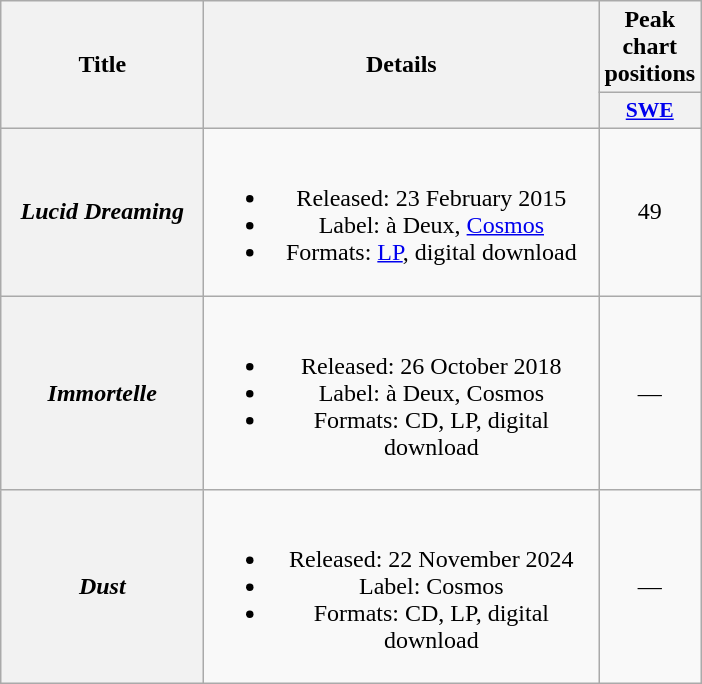<table class="wikitable plainrowheaders" style="text-align:center;">
<tr>
<th scope="col" rowspan="2" style="width:8em;">Title</th>
<th scope="col" rowspan="2" style="width:16em;">Details</th>
<th scope="col">Peak chart positions</th>
</tr>
<tr>
<th scope="col" style="width:2.5em;font-size:90%;"><a href='#'>SWE</a><br></th>
</tr>
<tr>
<th scope="row"><em>Lucid Dreaming</em></th>
<td><br><ul><li>Released: 23 February 2015</li><li>Label: à Deux, <a href='#'>Cosmos</a></li><li>Formats: <a href='#'>LP</a>, digital download</li></ul></td>
<td>49</td>
</tr>
<tr>
<th scope="row"><em>Immortelle</em></th>
<td><br><ul><li>Released: 26 October 2018</li><li>Label: à Deux, Cosmos</li><li>Formats: CD, LP, digital download</li></ul></td>
<td>—</td>
</tr>
<tr>
<th scope="row"><em>Dust</em></th>
<td><br><ul><li>Released: 22 November 2024</li><li>Label: Cosmos</li><li>Formats: CD, LP, digital download</li></ul></td>
<td>—</td>
</tr>
</table>
